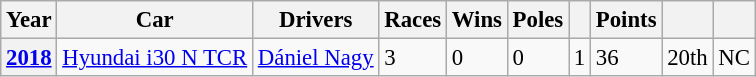<table class="wikitable" style="font-size:95%">
<tr>
<th>Year</th>
<th>Car</th>
<th>Drivers</th>
<th>Races</th>
<th>Wins</th>
<th>Poles</th>
<th></th>
<th>Points</th>
<th></th>
<th></th>
</tr>
<tr>
<th><a href='#'>2018</a></th>
<td><a href='#'>Hyundai i30 N TCR</a></td>
<td> <a href='#'>Dániel Nagy</a></td>
<td>3</td>
<td>0</td>
<td>0</td>
<td>1</td>
<td>36</td>
<td>20th</td>
<td>NC</td>
</tr>
</table>
